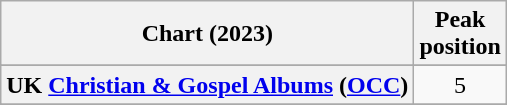<table class="wikitable sortable plainrowheaders" style="text-align:center">
<tr>
<th scope="col">Chart (2023)</th>
<th scope="col">Peak<br>position</th>
</tr>
<tr>
</tr>
<tr>
<th scope="row">UK <a href='#'>Christian & Gospel Albums</a> (<a href='#'>OCC</a>)</th>
<td>5</td>
</tr>
<tr>
</tr>
<tr>
</tr>
</table>
